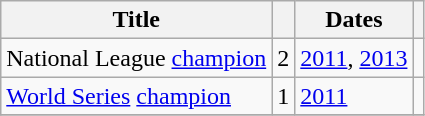<table class="wikitable" margin: 5px; text-align: center;>
<tr>
<th>Title</th>
<th></th>
<th>Dates</th>
<th></th>
</tr>
<tr>
<td>National League <a href='#'>champion</a></td>
<td align="center">2</td>
<td><a href='#'>2011</a>, <a href='#'>2013</a></td>
<td></td>
</tr>
<tr>
<td><a href='#'>World Series</a> <a href='#'>champion</a></td>
<td align="center">1</td>
<td><a href='#'>2011</a></td>
<td></td>
</tr>
<tr>
</tr>
</table>
